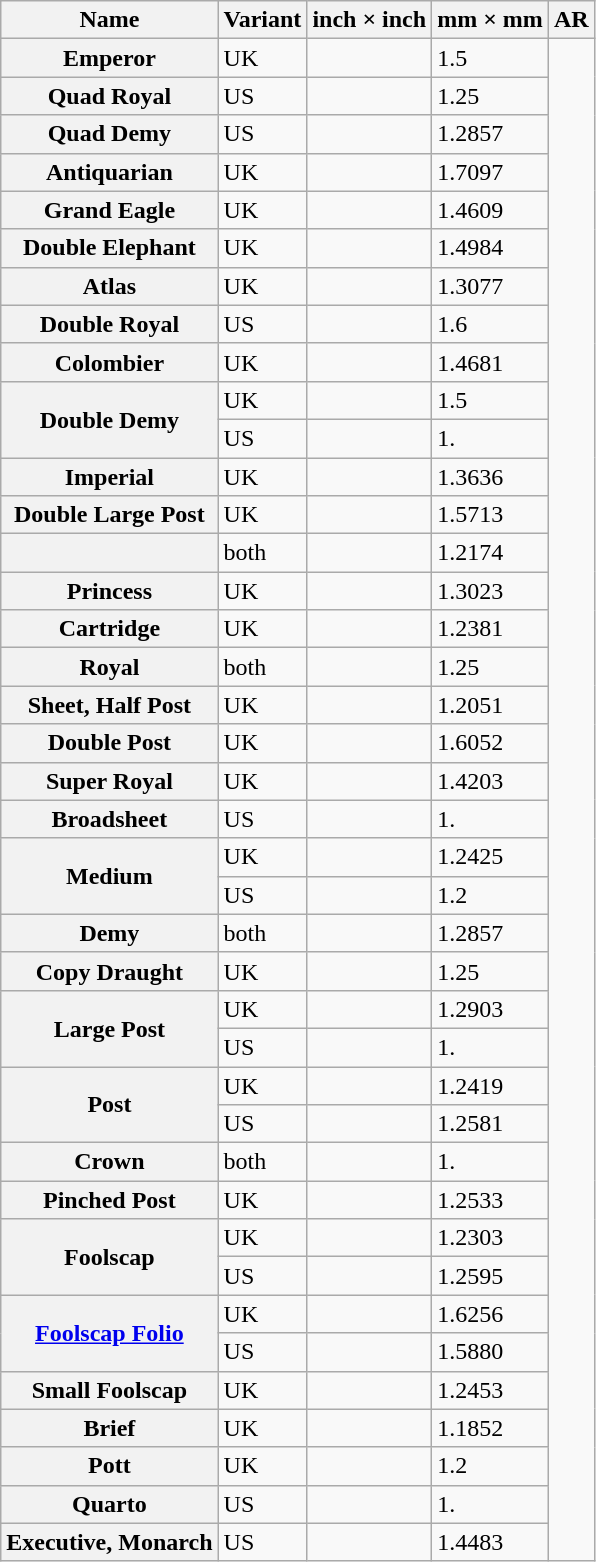<table class="wikitable">
<tr>
<th>Name</th>
<th>Variant</th>
<th>inch × inch</th>
<th>mm × mm</th>
<th title="aspect ratio">AR</th>
</tr>
<tr>
<th>Emperor</th>
<td>UK</td>
<td></td>
<td>1.5</td>
</tr>
<tr>
<th>Quad Royal</th>
<td>US</td>
<td></td>
<td>1.25</td>
</tr>
<tr>
<th>Quad Demy</th>
<td>US</td>
<td></td>
<td>1.2857</td>
</tr>
<tr>
<th>Antiquarian</th>
<td>UK</td>
<td></td>
<td>1.7097</td>
</tr>
<tr>
<th>Grand Eagle</th>
<td>UK</td>
<td></td>
<td>1.4609</td>
</tr>
<tr>
<th>Double Elephant</th>
<td>UK</td>
<td></td>
<td>1.4984</td>
</tr>
<tr>
<th>Atlas</th>
<td>UK</td>
<td></td>
<td>1.3077</td>
</tr>
<tr>
<th>Double Royal</th>
<td>US</td>
<td></td>
<td>1.6</td>
</tr>
<tr>
<th>Colombier</th>
<td>UK</td>
<td></td>
<td>1.4681</td>
</tr>
<tr>
<th rowspan=2>Double Demy</th>
<td>UK</td>
<td></td>
<td>1.5</td>
</tr>
<tr>
<td>US</td>
<td></td>
<td>1.</td>
</tr>
<tr>
<th>Imperial</th>
<td>UK</td>
<td></td>
<td>1.3636 </td>
</tr>
<tr>
<th>Double Large Post</th>
<td>UK</td>
<td></td>
<td>1.5713</td>
</tr>
<tr>
<th></th>
<td>both</td>
<td></td>
<td>1.2174</td>
</tr>
<tr>
<th>Princess</th>
<td>UK</td>
<td></td>
<td>1.3023</td>
</tr>
<tr>
<th>Cartridge</th>
<td>UK</td>
<td></td>
<td>1.2381</td>
</tr>
<tr>
<th>Royal</th>
<td>both</td>
<td></td>
<td>1.25</td>
</tr>
<tr>
<th>Sheet, Half Post</th>
<td>UK</td>
<td></td>
<td>1.2051</td>
</tr>
<tr>
<th>Double Post</th>
<td>UK</td>
<td></td>
<td>1.6052</td>
</tr>
<tr>
<th>Super Royal</th>
<td>UK</td>
<td></td>
<td>1.4203</td>
</tr>
<tr>
<th>Broadsheet</th>
<td>US</td>
<td></td>
<td>1.</td>
</tr>
<tr>
<th rowspan=2>Medium</th>
<td>UK</td>
<td></td>
<td>1.2425</td>
</tr>
<tr>
<td>US</td>
<td></td>
<td>1.2</td>
</tr>
<tr>
<th>Demy<span></span></th>
<td>both</td>
<td></td>
<td>1.2857</td>
</tr>
<tr>
<th>Copy Draught</th>
<td>UK</td>
<td></td>
<td>1.25</td>
</tr>
<tr>
<th rowspan=2>Large Post</th>
<td>UK</td>
<td></td>
<td>1.2903</td>
</tr>
<tr>
<td>US</td>
<td></td>
<td>1.</td>
</tr>
<tr>
<th rowspan=2>Post</th>
<td>UK</td>
<td></td>
<td>1.2419</td>
</tr>
<tr>
<td>US</td>
<td></td>
<td>1.2581</td>
</tr>
<tr>
<th>Crown</th>
<td>both</td>
<td></td>
<td>1.</td>
</tr>
<tr>
<th>Pinched Post</th>
<td>UK</td>
<td></td>
<td>1.2533</td>
</tr>
<tr>
<th rowspan=2>Foolscap</th>
<td>UK</td>
<td></td>
<td>1.2303</td>
</tr>
<tr>
<td>US</td>
<td></td>
<td>1.2595</td>
</tr>
<tr>
<th rowspan=2><a href='#'>Foolscap Folio</a></th>
<td>UK</td>
<td></td>
<td>1.6256</td>
</tr>
<tr>
<td>US</td>
<td></td>
<td>1.5880</td>
</tr>
<tr>
<th>Small Foolscap</th>
<td>UK</td>
<td></td>
<td>1.2453</td>
</tr>
<tr>
<th>Brief</th>
<td>UK</td>
<td></td>
<td>1.1852</td>
</tr>
<tr>
<th>Pott</th>
<td>UK</td>
<td></td>
<td>1.2</td>
</tr>
<tr>
<th>Quarto</th>
<td> US</td>
<td></td>
<td>1.</td>
</tr>
<tr>
<th>Executive, Monarch</th>
<td>US</td>
<td></td>
<td>1.4483</td>
</tr>
</table>
